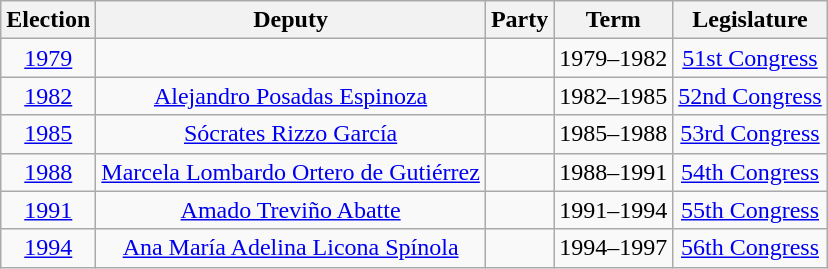<table class="wikitable sortable" style="text-align: center">
<tr>
<th>Election</th>
<th class="unsortable">Deputy</th>
<th class="unsortable">Party</th>
<th class="unsortable">Term</th>
<th class="unsortable">Legislature</th>
</tr>
<tr>
<td><a href='#'>1979</a></td>
<td></td>
<td></td>
<td>1979–1982</td>
<td><a href='#'>51st Congress</a></td>
</tr>
<tr>
<td><a href='#'>1982</a></td>
<td><a href='#'>Alejandro Posadas Espinoza</a></td>
<td></td>
<td>1982–1985</td>
<td><a href='#'>52nd Congress</a></td>
</tr>
<tr>
<td><a href='#'>1985</a></td>
<td><a href='#'>Sócrates Rizzo García</a></td>
<td></td>
<td>1985–1988</td>
<td><a href='#'>53rd Congress</a></td>
</tr>
<tr>
<td><a href='#'>1988</a></td>
<td><a href='#'>Marcela Lombardo Ortero de Gutiérrez</a></td>
<td></td>
<td>1988–1991</td>
<td><a href='#'>54th Congress</a></td>
</tr>
<tr>
<td><a href='#'>1991</a></td>
<td><a href='#'>Amado Treviño Abatte</a></td>
<td></td>
<td>1991–1994</td>
<td><a href='#'>55th Congress</a></td>
</tr>
<tr>
<td><a href='#'>1994</a></td>
<td><a href='#'>Ana María Adelina Licona Spínola</a></td>
<td></td>
<td>1994–1997</td>
<td><a href='#'>56th Congress</a></td>
</tr>
</table>
